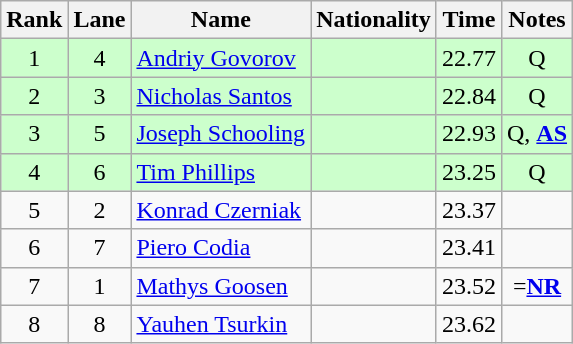<table class="wikitable sortable" style="text-align:center">
<tr>
<th>Rank</th>
<th>Lane</th>
<th>Name</th>
<th>Nationality</th>
<th>Time</th>
<th>Notes</th>
</tr>
<tr bgcolor=ccffcc>
<td>1</td>
<td>4</td>
<td align=left><a href='#'>Andriy Govorov</a></td>
<td align=left></td>
<td>22.77</td>
<td>Q</td>
</tr>
<tr bgcolor=ccffcc>
<td>2</td>
<td>3</td>
<td align=left><a href='#'>Nicholas Santos</a></td>
<td align=left></td>
<td>22.84</td>
<td>Q</td>
</tr>
<tr bgcolor=ccffcc>
<td>3</td>
<td>5</td>
<td align=left><a href='#'>Joseph Schooling</a></td>
<td align=left></td>
<td>22.93</td>
<td>Q, <strong><a href='#'>AS</a></strong></td>
</tr>
<tr bgcolor=ccffcc>
<td>4</td>
<td>6</td>
<td align=left><a href='#'>Tim Phillips</a></td>
<td align=left></td>
<td>23.25</td>
<td>Q</td>
</tr>
<tr>
<td>5</td>
<td>2</td>
<td align=left><a href='#'>Konrad Czerniak</a></td>
<td align=left></td>
<td>23.37</td>
<td></td>
</tr>
<tr>
<td>6</td>
<td>7</td>
<td align=left><a href='#'>Piero Codia</a></td>
<td align=left></td>
<td>23.41</td>
<td></td>
</tr>
<tr>
<td>7</td>
<td>1</td>
<td align=left><a href='#'>Mathys Goosen</a></td>
<td align=left></td>
<td>23.52</td>
<td>=<strong><a href='#'>NR</a></strong></td>
</tr>
<tr>
<td>8</td>
<td>8</td>
<td align=left><a href='#'>Yauhen Tsurkin</a></td>
<td align=left></td>
<td>23.62</td>
<td></td>
</tr>
</table>
